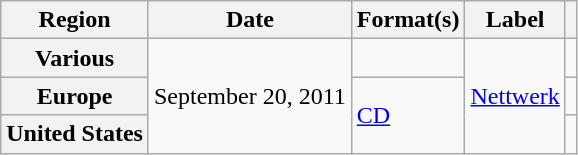<table class="wikitable plainrowheaders">
<tr>
<th scope="col">Region</th>
<th scope="col">Date</th>
<th scope="col">Format(s)</th>
<th scope="col">Label</th>
<th scope="col"></th>
</tr>
<tr>
<th scope="row">Various</th>
<td rowspan="3">September 20, 2011</td>
<td></td>
<td rowspan="3"><a href='#'>Nettwerk</a></td>
<td style="text-align:center;"></td>
</tr>
<tr>
<th scope="row">Europe</th>
<td rowspan="2"><a href='#'>CD</a></td>
<td style="text-align:center;"></td>
</tr>
<tr>
<th scope="row">United States</th>
<td style="text-align:center;"></td>
</tr>
</table>
